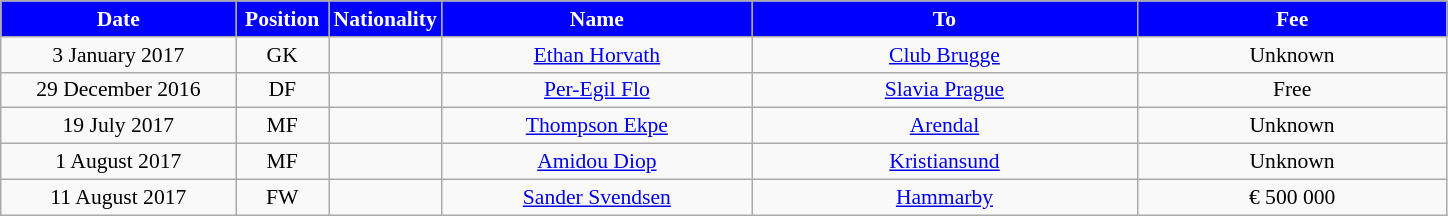<table class="wikitable"  style="text-align:center; font-size:90%; ">
<tr>
<th style="background:#00f; color:white; width:150px;">Date</th>
<th style="background:#00f; color:white; width:55px;">Position</th>
<th style="background:#00f; color:white; width:55px;">Nationality</th>
<th style="background:#00f; color:white; width:200px;">Name</th>
<th style="background:#00f; color:white; width:250px;">To</th>
<th style="background:#00f; color:white; width:200px;">Fee</th>
</tr>
<tr>
<td>3 January 2017</td>
<td>GK</td>
<td></td>
<td><a href='#'>Ethan Horvath</a></td>
<td> <a href='#'>Club Brugge</a></td>
<td>Unknown</td>
</tr>
<tr>
<td>29 December 2016</td>
<td>DF</td>
<td></td>
<td><a href='#'>Per-Egil Flo</a></td>
<td> <a href='#'>Slavia Prague</a></td>
<td>Free</td>
</tr>
<tr>
<td>19 July 2017</td>
<td>MF</td>
<td></td>
<td><a href='#'>Thompson Ekpe</a></td>
<td> <a href='#'>Arendal</a></td>
<td>Unknown</td>
</tr>
<tr>
<td>1 August 2017</td>
<td>MF</td>
<td></td>
<td><a href='#'>Amidou Diop</a></td>
<td> <a href='#'>Kristiansund</a></td>
<td>Unknown</td>
</tr>
<tr>
<td>11 August 2017</td>
<td>FW</td>
<td></td>
<td><a href='#'>Sander Svendsen</a></td>
<td> <a href='#'>Hammarby</a></td>
<td>€ 500 000</td>
</tr>
</table>
